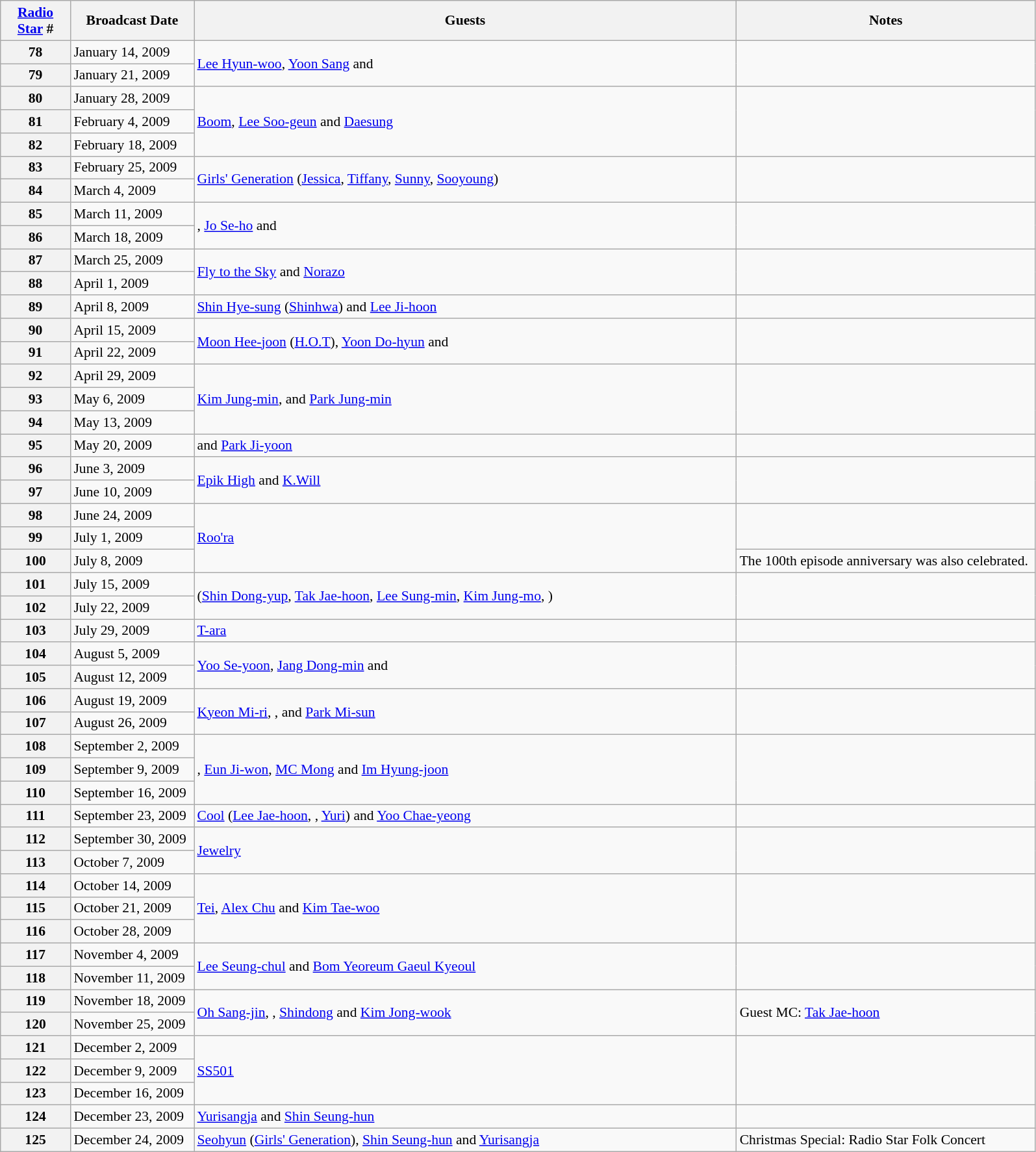<table class="wikitable" style="font-size: 90%;">
<tr>
<th width=65><a href='#'>Radio Star</a> #</th>
<th width=120>Broadcast Date</th>
<th width=550>Guests</th>
<th width=300>Notes</th>
</tr>
<tr>
<th>78</th>
<td>January 14, 2009</td>
<td rowspan="2"><a href='#'>Lee Hyun-woo</a>, <a href='#'>Yoon Sang</a> and </td>
<td rowspan="2"></td>
</tr>
<tr>
<th>79</th>
<td>January 21, 2009</td>
</tr>
<tr>
<th>80</th>
<td>January 28, 2009</td>
<td rowspan="3"><a href='#'>Boom</a>, <a href='#'>Lee Soo-geun</a> and <a href='#'>Daesung</a></td>
<td rowspan="3"></td>
</tr>
<tr>
<th>81</th>
<td>February 4, 2009</td>
</tr>
<tr>
<th>82</th>
<td>February 18, 2009</td>
</tr>
<tr>
<th>83</th>
<td>February 25, 2009</td>
<td rowspan="2"><a href='#'>Girls' Generation</a> (<a href='#'>Jessica</a>, <a href='#'>Tiffany</a>, <a href='#'>Sunny</a>, <a href='#'>Sooyoung</a>)</td>
<td rowspan="2"></td>
</tr>
<tr>
<th>84</th>
<td>March 4, 2009</td>
</tr>
<tr>
<th>85</th>
<td>March 11, 2009</td>
<td rowspan="2">, <a href='#'>Jo Se-ho</a> and </td>
<td rowspan="2"></td>
</tr>
<tr>
<th>86</th>
<td>March 18, 2009</td>
</tr>
<tr>
<th>87</th>
<td>March 25, 2009</td>
<td rowspan="2"><a href='#'>Fly to the Sky</a> and <a href='#'>Norazo</a></td>
<td rowspan="2"></td>
</tr>
<tr>
<th>88</th>
<td>April 1, 2009</td>
</tr>
<tr>
<th>89</th>
<td>April 8, 2009</td>
<td><a href='#'>Shin Hye-sung</a> (<a href='#'>Shinhwa</a>) and <a href='#'>Lee Ji-hoon</a></td>
<td></td>
</tr>
<tr>
<th>90</th>
<td>April 15, 2009</td>
<td rowspan="2"><a href='#'>Moon Hee-joon</a> (<a href='#'>H.O.T</a>), <a href='#'>Yoon Do-hyun</a> and </td>
<td rowspan="2"></td>
</tr>
<tr>
<th>91</th>
<td>April 22, 2009</td>
</tr>
<tr>
<th>92</th>
<td>April 29, 2009</td>
<td rowspan="3"><a href='#'>Kim Jung-min</a>,  and <a href='#'>Park Jung-min</a></td>
<td rowspan="3"></td>
</tr>
<tr>
<th>93</th>
<td>May 6, 2009</td>
</tr>
<tr>
<th>94</th>
<td>May 13, 2009</td>
</tr>
<tr>
<th>95</th>
<td>May 20, 2009</td>
<td> and <a href='#'>Park Ji-yoon</a></td>
<td></td>
</tr>
<tr>
<th>96</th>
<td>June 3, 2009</td>
<td rowspan="2"><a href='#'>Epik High</a> and <a href='#'>K.Will</a></td>
<td rowspan="2"></td>
</tr>
<tr>
<th>97</th>
<td>June 10, 2009</td>
</tr>
<tr>
<th>98</th>
<td>June 24, 2009</td>
<td rowspan="3"><a href='#'>Roo'ra</a></td>
<td rowspan="2"></td>
</tr>
<tr>
<th>99</th>
<td>July 1, 2009</td>
</tr>
<tr>
<th>100</th>
<td>July 8, 2009</td>
<td>The 100th episode anniversary was also celebrated.</td>
</tr>
<tr>
<th>101</th>
<td>July 15, 2009</td>
<td rowspan="2"> (<a href='#'>Shin Dong-yup</a>, <a href='#'>Tak Jae-hoon</a>, <a href='#'>Lee Sung-min</a>, <a href='#'>Kim Jung-mo</a>, )</td>
<td rowspan="2"></td>
</tr>
<tr>
<th>102</th>
<td>July 22, 2009</td>
</tr>
<tr>
<th>103</th>
<td>July 29, 2009</td>
<td><a href='#'>T-ara</a></td>
<td></td>
</tr>
<tr>
<th>104</th>
<td>August 5, 2009</td>
<td rowspan="2"><a href='#'>Yoo Se-yoon</a>, <a href='#'>Jang Dong-min</a> and </td>
<td rowspan="2"></td>
</tr>
<tr>
<th>105</th>
<td>August 12, 2009</td>
</tr>
<tr>
<th>106</th>
<td>August 19, 2009</td>
<td rowspan="2"><a href='#'>Kyeon Mi-ri</a>, ,  and <a href='#'>Park Mi-sun</a></td>
<td rowspan="2"></td>
</tr>
<tr>
<th>107</th>
<td>August 26, 2009</td>
</tr>
<tr>
<th>108</th>
<td>September 2, 2009</td>
<td rowspan="3">, <a href='#'>Eun Ji-won</a>, <a href='#'>MC Mong</a> and <a href='#'>Im Hyung-joon</a></td>
<td rowspan="3"></td>
</tr>
<tr>
<th>109</th>
<td>September 9, 2009</td>
</tr>
<tr>
<th>110</th>
<td>September 16, 2009</td>
</tr>
<tr>
<th>111</th>
<td>September 23, 2009</td>
<td><a href='#'>Cool</a> (<a href='#'>Lee Jae-hoon</a>, , <a href='#'>Yuri</a>) and <a href='#'>Yoo Chae-yeong</a></td>
<td></td>
</tr>
<tr>
<th>112</th>
<td>September 30, 2009</td>
<td rowspan="2"><a href='#'>Jewelry</a></td>
<td rowspan="2"></td>
</tr>
<tr>
<th>113</th>
<td>October 7, 2009</td>
</tr>
<tr>
<th>114</th>
<td>October 14, 2009</td>
<td rowspan="3"><a href='#'>Tei</a>, <a href='#'>Alex Chu</a> and <a href='#'>Kim Tae-woo</a></td>
<td rowspan="3"></td>
</tr>
<tr>
<th>115</th>
<td>October 21, 2009</td>
</tr>
<tr>
<th>116</th>
<td>October 28, 2009</td>
</tr>
<tr>
<th>117</th>
<td>November 4, 2009</td>
<td rowspan="2"><a href='#'>Lee Seung-chul</a> and <a href='#'>Bom Yeoreum Gaeul Kyeoul</a></td>
<td rowspan="2"></td>
</tr>
<tr>
<th>118</th>
<td>November 11, 2009</td>
</tr>
<tr>
<th>119</th>
<td>November 18, 2009</td>
<td rowspan="2"><a href='#'>Oh Sang-jin</a>, , <a href='#'>Shindong</a> and <a href='#'>Kim Jong-wook</a></td>
<td rowspan="2">Guest MC: <a href='#'>Tak Jae-hoon</a></td>
</tr>
<tr>
<th>120</th>
<td>November 25, 2009</td>
</tr>
<tr>
<th>121</th>
<td>December 2, 2009</td>
<td rowspan="3"><a href='#'>SS501</a></td>
<td rowspan="3"></td>
</tr>
<tr>
<th>122</th>
<td>December 9, 2009</td>
</tr>
<tr>
<th>123</th>
<td>December 16, 2009</td>
</tr>
<tr>
<th>124</th>
<td>December 23, 2009</td>
<td><a href='#'>Yurisangja</a> and <a href='#'>Shin Seung-hun</a></td>
<td></td>
</tr>
<tr>
<th>125</th>
<td>December 24, 2009</td>
<td><a href='#'>Seohyun</a> (<a href='#'>Girls' Generation</a>), <a href='#'>Shin Seung-hun</a> and <a href='#'>Yurisangja</a></td>
<td>Christmas Special: Radio Star Folk Concert</td>
</tr>
</table>
